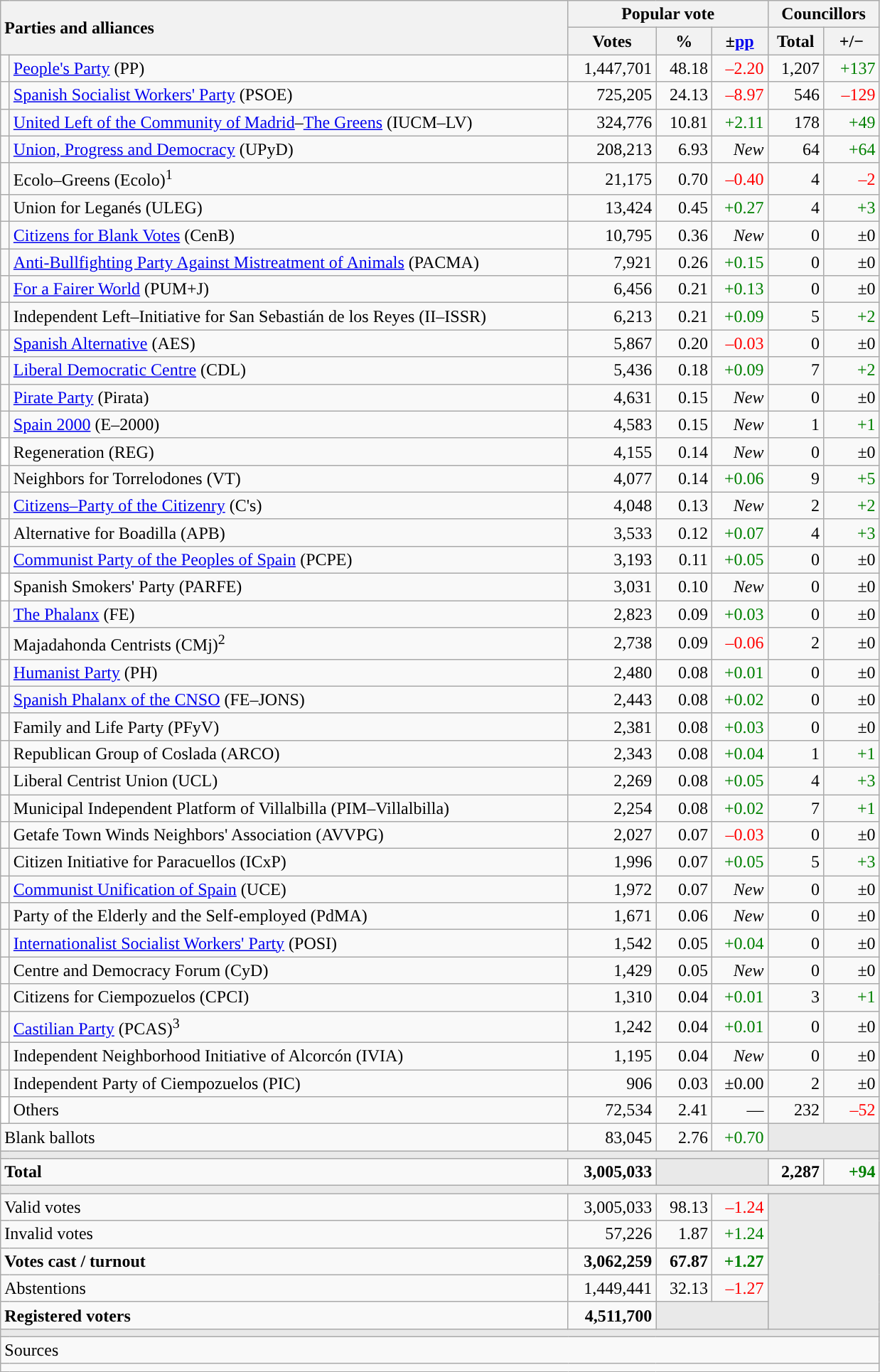<table class="wikitable" style="text-align:right;">
<tr>
<th style="text-align:left;" rowspan="2" colspan="2" width="525">Parties and alliances</th>
<th colspan="3">Popular vote</th>
<th colspan="2">Councillors</th>
</tr>
<tr>
<th width="75">Votes</th>
<th width="45">%</th>
<th width="45">±<a href='#'>pp</a></th>
<th width="45">Total</th>
<th width="45">+/−</th>
</tr>
<tr>
<td width="1" style="color:inherit;background:"></td>
<td align="left"><a href='#'>People's Party</a> (PP)</td>
<td>1,447,701</td>
<td>48.18</td>
<td style="color:red;">–2.20</td>
<td>1,207</td>
<td style="color:green;">+137</td>
</tr>
<tr>
<td style="color:inherit;background:"></td>
<td align="left"><a href='#'>Spanish Socialist Workers' Party</a> (PSOE)</td>
<td>725,205</td>
<td>24.13</td>
<td style="color:red;">–8.97</td>
<td>546</td>
<td style="color:red;">–129</td>
</tr>
<tr>
<td style="color:inherit;background:"></td>
<td align="left"><a href='#'>United Left of the Community of Madrid</a>–<a href='#'>The Greens</a> (IUCM–LV)</td>
<td>324,776</td>
<td>10.81</td>
<td style="color:green;">+2.11</td>
<td>178</td>
<td style="color:green;">+49</td>
</tr>
<tr>
<td style="color:inherit;background:"></td>
<td align="left"><a href='#'>Union, Progress and Democracy</a> (UPyD)</td>
<td>208,213</td>
<td>6.93</td>
<td><em>New</em></td>
<td>64</td>
<td style="color:green;">+64</td>
</tr>
<tr>
<td style="color:inherit;background:"></td>
<td align="left">Ecolo–Greens (Ecolo)<sup>1</sup></td>
<td>21,175</td>
<td>0.70</td>
<td style="color:red;">–0.40</td>
<td>4</td>
<td style="color:red;">–2</td>
</tr>
<tr>
<td style="color:inherit;background:"></td>
<td align="left">Union for Leganés (ULEG)</td>
<td>13,424</td>
<td>0.45</td>
<td style="color:green;">+0.27</td>
<td>4</td>
<td style="color:green;">+3</td>
</tr>
<tr>
<td style="color:inherit;background:"></td>
<td align="left"><a href='#'>Citizens for Blank Votes</a> (CenB)</td>
<td>10,795</td>
<td>0.36</td>
<td><em>New</em></td>
<td>0</td>
<td>±0</td>
</tr>
<tr>
<td style="color:inherit;background:"></td>
<td align="left"><a href='#'>Anti-Bullfighting Party Against Mistreatment of Animals</a> (PACMA)</td>
<td>7,921</td>
<td>0.26</td>
<td style="color:green;">+0.15</td>
<td>0</td>
<td>±0</td>
</tr>
<tr>
<td style="color:inherit;background:"></td>
<td align="left"><a href='#'>For a Fairer World</a> (PUM+J)</td>
<td>6,456</td>
<td>0.21</td>
<td style="color:green;">+0.13</td>
<td>0</td>
<td>±0</td>
</tr>
<tr>
<td style="color:inherit;background:"></td>
<td align="left">Independent Left–Initiative for San Sebastián de los Reyes (II–ISSR)</td>
<td>6,213</td>
<td>0.21</td>
<td style="color:green;">+0.09</td>
<td>5</td>
<td style="color:green;">+2</td>
</tr>
<tr>
<td style="color:inherit;background:"></td>
<td align="left"><a href='#'>Spanish Alternative</a> (AES)</td>
<td>5,867</td>
<td>0.20</td>
<td style="color:red;">–0.03</td>
<td>0</td>
<td>±0</td>
</tr>
<tr>
<td style="color:inherit;background:"></td>
<td align="left"><a href='#'>Liberal Democratic Centre</a> (CDL)</td>
<td>5,436</td>
<td>0.18</td>
<td style="color:green;">+0.09</td>
<td>7</td>
<td style="color:green;">+2</td>
</tr>
<tr>
<td style="color:inherit;background:"></td>
<td align="left"><a href='#'>Pirate Party</a> (Pirata)</td>
<td>4,631</td>
<td>0.15</td>
<td><em>New</em></td>
<td>0</td>
<td>±0</td>
</tr>
<tr>
<td style="color:inherit;background:"></td>
<td align="left"><a href='#'>Spain 2000</a> (E–2000)</td>
<td>4,583</td>
<td>0.15</td>
<td><em>New</em></td>
<td>1</td>
<td style="color:green;">+1</td>
</tr>
<tr>
<td bgcolor="white"></td>
<td align="left">Regeneration (REG)</td>
<td>4,155</td>
<td>0.14</td>
<td><em>New</em></td>
<td>0</td>
<td>±0</td>
</tr>
<tr>
<td style="color:inherit;background:"></td>
<td align="left">Neighbors for Torrelodones (VT)</td>
<td>4,077</td>
<td>0.14</td>
<td style="color:green;">+0.06</td>
<td>9</td>
<td style="color:green;">+5</td>
</tr>
<tr>
<td style="color:inherit;background:"></td>
<td align="left"><a href='#'>Citizens–Party of the Citizenry</a> (C's)</td>
<td>4,048</td>
<td>0.13</td>
<td><em>New</em></td>
<td>2</td>
<td style="color:green;">+2</td>
</tr>
<tr>
<td style="color:inherit;background:"></td>
<td align="left">Alternative for Boadilla (APB)</td>
<td>3,533</td>
<td>0.12</td>
<td style="color:green;">+0.07</td>
<td>4</td>
<td style="color:green;">+3</td>
</tr>
<tr>
<td style="color:inherit;background:"></td>
<td align="left"><a href='#'>Communist Party of the Peoples of Spain</a> (PCPE)</td>
<td>3,193</td>
<td>0.11</td>
<td style="color:green;">+0.05</td>
<td>0</td>
<td>±0</td>
</tr>
<tr>
<td bgcolor="white"></td>
<td align="left">Spanish Smokers' Party (PARFE)</td>
<td>3,031</td>
<td>0.10</td>
<td><em>New</em></td>
<td>0</td>
<td>±0</td>
</tr>
<tr>
<td style="color:inherit;background:"></td>
<td align="left"><a href='#'>The Phalanx</a> (FE)</td>
<td>2,823</td>
<td>0.09</td>
<td style="color:green;">+0.03</td>
<td>0</td>
<td>±0</td>
</tr>
<tr>
<td style="color:inherit;background:"></td>
<td align="left">Majadahonda Centrists (CMj)<sup>2</sup></td>
<td>2,738</td>
<td>0.09</td>
<td style="color:red;">–0.06</td>
<td>2</td>
<td>±0</td>
</tr>
<tr>
<td style="color:inherit;background:"></td>
<td align="left"><a href='#'>Humanist Party</a> (PH)</td>
<td>2,480</td>
<td>0.08</td>
<td style="color:green;">+0.01</td>
<td>0</td>
<td>±0</td>
</tr>
<tr>
<td style="color:inherit;background:"></td>
<td align="left"><a href='#'>Spanish Phalanx of the CNSO</a> (FE–JONS)</td>
<td>2,443</td>
<td>0.08</td>
<td style="color:green;">+0.02</td>
<td>0</td>
<td>±0</td>
</tr>
<tr>
<td style="color:inherit;background:"></td>
<td align="left">Family and Life Party (PFyV)</td>
<td>2,381</td>
<td>0.08</td>
<td style="color:green;">+0.03</td>
<td>0</td>
<td>±0</td>
</tr>
<tr>
<td style="color:inherit;background:"></td>
<td align="left">Republican Group of Coslada (ARCO)</td>
<td>2,343</td>
<td>0.08</td>
<td style="color:green;">+0.04</td>
<td>1</td>
<td style="color:green;">+1</td>
</tr>
<tr>
<td style="color:inherit;background:"></td>
<td align="left">Liberal Centrist Union (UCL)</td>
<td>2,269</td>
<td>0.08</td>
<td style="color:green;">+0.05</td>
<td>4</td>
<td style="color:green;">+3</td>
</tr>
<tr>
<td style="color:inherit;background:"></td>
<td align="left">Municipal Independent Platform of Villalbilla (PIM–Villalbilla)</td>
<td>2,254</td>
<td>0.08</td>
<td style="color:green;">+0.02</td>
<td>7</td>
<td style="color:green;">+1</td>
</tr>
<tr>
<td style="color:inherit;background:"></td>
<td align="left">Getafe Town Winds Neighbors' Association (AVVPG)</td>
<td>2,027</td>
<td>0.07</td>
<td style="color:red;">–0.03</td>
<td>0</td>
<td>±0</td>
</tr>
<tr>
<td style="color:inherit;background:"></td>
<td align="left">Citizen Initiative for Paracuellos (ICxP)</td>
<td>1,996</td>
<td>0.07</td>
<td style="color:green;">+0.05</td>
<td>5</td>
<td style="color:green;">+3</td>
</tr>
<tr>
<td style="color:inherit;background:"></td>
<td align="left"><a href='#'>Communist Unification of Spain</a> (UCE)</td>
<td>1,972</td>
<td>0.07</td>
<td><em>New</em></td>
<td>0</td>
<td>±0</td>
</tr>
<tr>
<td style="color:inherit;background:"></td>
<td align="left">Party of the Elderly and the Self-employed (PdMA)</td>
<td>1,671</td>
<td>0.06</td>
<td><em>New</em></td>
<td>0</td>
<td>±0</td>
</tr>
<tr>
<td style="color:inherit;background:"></td>
<td align="left"><a href='#'>Internationalist Socialist Workers' Party</a> (POSI)</td>
<td>1,542</td>
<td>0.05</td>
<td style="color:green;">+0.04</td>
<td>0</td>
<td>±0</td>
</tr>
<tr>
<td style="color:inherit;background:"></td>
<td align="left">Centre and Democracy Forum (CyD)</td>
<td>1,429</td>
<td>0.05</td>
<td><em>New</em></td>
<td>0</td>
<td>±0</td>
</tr>
<tr>
<td style="color:inherit;background:"></td>
<td align="left">Citizens for Ciempozuelos (CPCI)</td>
<td>1,310</td>
<td>0.04</td>
<td style="color:green;">+0.01</td>
<td>3</td>
<td style="color:green;">+1</td>
</tr>
<tr>
<td style="color:inherit;background:"></td>
<td align="left"><a href='#'>Castilian Party</a> (PCAS)<sup>3</sup></td>
<td>1,242</td>
<td>0.04</td>
<td style="color:green;">+0.01</td>
<td>0</td>
<td>±0</td>
</tr>
<tr>
<td style="color:inherit;background:"></td>
<td align="left">Independent Neighborhood Initiative of Alcorcón (IVIA)</td>
<td>1,195</td>
<td>0.04</td>
<td><em>New</em></td>
<td>0</td>
<td>±0</td>
</tr>
<tr>
<td style="color:inherit;background:"></td>
<td align="left">Independent Party of Ciempozuelos (PIC)</td>
<td>906</td>
<td>0.03</td>
<td>±0.00</td>
<td>2</td>
<td>±0</td>
</tr>
<tr>
<td bgcolor="white"></td>
<td align="left">Others</td>
<td>72,534</td>
<td>2.41</td>
<td>—</td>
<td>232</td>
<td style="color:red;">–52</td>
</tr>
<tr>
<td align="left" colspan="2">Blank ballots</td>
<td>83,045</td>
<td>2.76</td>
<td style="color:green;">+0.70</td>
<td bgcolor="#E9E9E9" colspan="2"></td>
</tr>
<tr>
<td colspan="7" bgcolor="#E9E9E9"></td>
</tr>
<tr style="font-weight:bold;">
<td align="left" colspan="2">Total</td>
<td>3,005,033</td>
<td bgcolor="#E9E9E9" colspan="2"></td>
<td>2,287</td>
<td style="color:green;">+94</td>
</tr>
<tr>
<td colspan="7" bgcolor="#E9E9E9"></td>
</tr>
<tr>
<td align="left" colspan="2">Valid votes</td>
<td>3,005,033</td>
<td>98.13</td>
<td style="color:red;">–1.24</td>
<td bgcolor="#E9E9E9" colspan="2" rowspan="5"></td>
</tr>
<tr>
<td align="left" colspan="2">Invalid votes</td>
<td>57,226</td>
<td>1.87</td>
<td style="color:green;">+1.24</td>
</tr>
<tr style="font-weight:bold;">
<td align="left" colspan="2">Votes cast / turnout</td>
<td>3,062,259</td>
<td>67.87</td>
<td style="color:green;">+1.27</td>
</tr>
<tr>
<td align="left" colspan="2">Abstentions</td>
<td>1,449,441</td>
<td>32.13</td>
<td style="color:red;">–1.27</td>
</tr>
<tr style="font-weight:bold;">
<td align="left" colspan="2">Registered voters</td>
<td>4,511,700</td>
<td bgcolor="#E9E9E9" colspan="2"></td>
</tr>
<tr>
<td colspan="7" bgcolor="#E9E9E9"></td>
</tr>
<tr>
<td align="left" colspan="7">Sources</td>
</tr>
<tr>
<td colspan="7" style="text-align:left; max-width:790px;"></td>
</tr>
</table>
